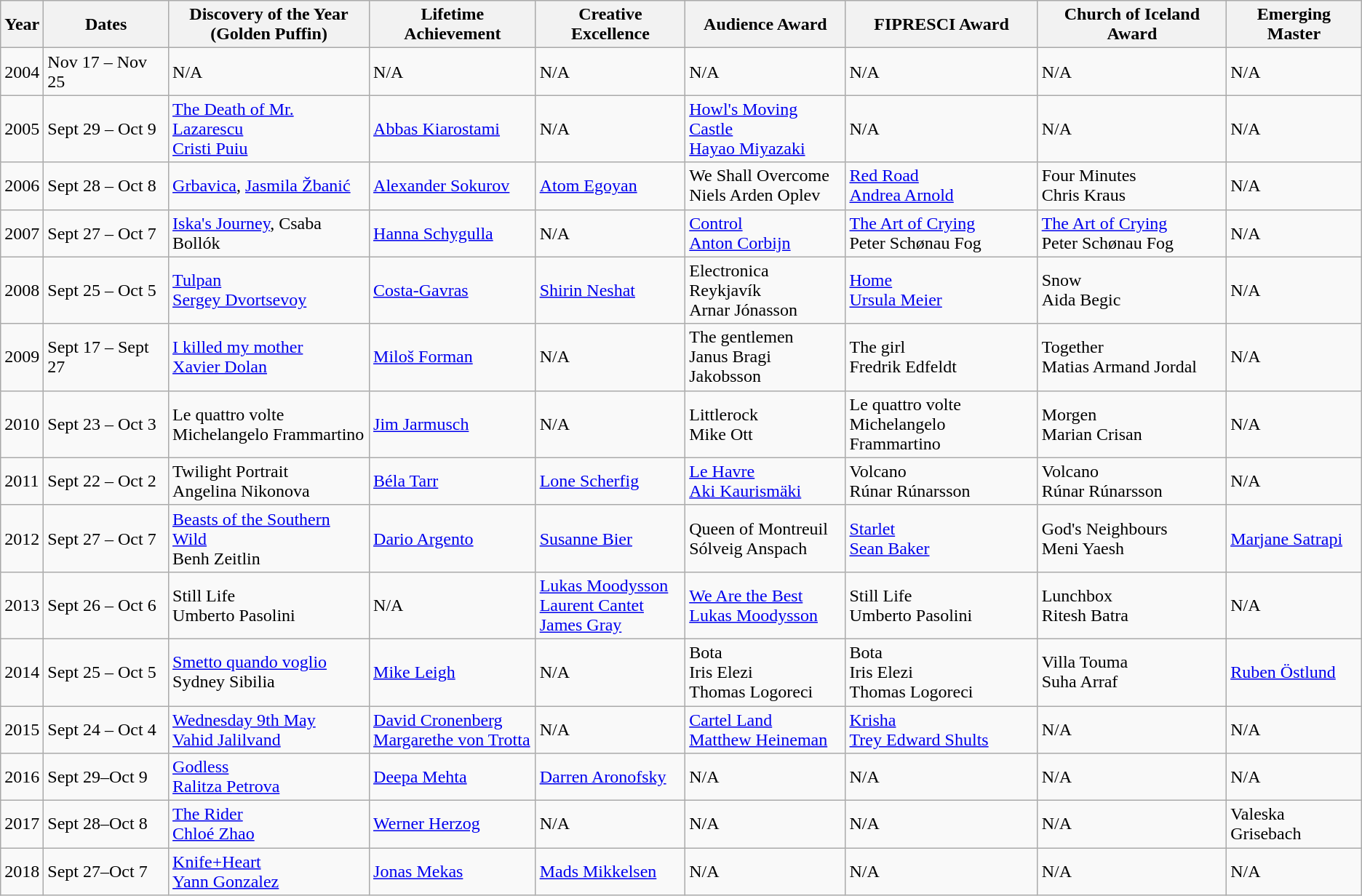<table class="wikitable">
<tr>
<th>Year</th>
<th>Dates</th>
<th>Discovery of the Year<br>(Golden Puffin)</th>
<th>Lifetime Achievement</th>
<th>Creative Excellence</th>
<th>Audience Award</th>
<th>FIPRESCI Award</th>
<th>Church of Iceland Award</th>
<th>Emerging Master</th>
</tr>
<tr>
<td>2004</td>
<td>Nov 17 – Nov 25</td>
<td>N/A</td>
<td>N/A</td>
<td>N/A</td>
<td>N/A</td>
<td>N/A</td>
<td>N/A</td>
<td>N/A</td>
</tr>
<tr>
<td>2005</td>
<td>Sept 29 – Oct 9</td>
<td><a href='#'>The Death of Mr. Lazarescu</a><br><a href='#'>Cristi Puiu</a></td>
<td><a href='#'>Abbas Kiarostami</a></td>
<td>N/A</td>
<td><a href='#'>Howl's Moving Castle</a><br><a href='#'>Hayao Miyazaki</a></td>
<td>N/A</td>
<td>N/A</td>
<td>N/A</td>
</tr>
<tr>
<td>2006</td>
<td>Sept 28 – Oct 8</td>
<td><a href='#'>Grbavica</a>, <a href='#'>Jasmila Žbanić</a></td>
<td><a href='#'>Alexander Sokurov</a></td>
<td><a href='#'>Atom Egoyan</a></td>
<td>We Shall Overcome<br>Niels Arden Oplev</td>
<td><a href='#'>Red Road</a><br><a href='#'>Andrea Arnold</a></td>
<td>Four Minutes<br>Chris Kraus</td>
<td>N/A</td>
</tr>
<tr>
<td>2007</td>
<td>Sept 27 – Oct 7</td>
<td><a href='#'>Iska's Journey</a>, Csaba Bollók</td>
<td><a href='#'>Hanna Schygulla</a></td>
<td>N/A</td>
<td><a href='#'>Control</a><br><a href='#'>Anton Corbijn</a></td>
<td><a href='#'>The Art of Crying</a><br>Peter Schønau Fog</td>
<td><a href='#'>The Art of Crying</a><br>Peter Schønau Fog</td>
<td>N/A</td>
</tr>
<tr>
<td>2008</td>
<td>Sept 25 – Oct 5</td>
<td><a href='#'>Tulpan</a><br><a href='#'>Sergey Dvortsevoy</a></td>
<td><a href='#'>Costa-Gavras</a></td>
<td><a href='#'>Shirin Neshat</a></td>
<td>Electronica Reykjavík<br>Arnar Jónasson</td>
<td><a href='#'>Home</a><br><a href='#'>Ursula Meier</a></td>
<td>Snow<br>Aida Begic</td>
<td>N/A</td>
</tr>
<tr>
<td>2009</td>
<td>Sept 17 – Sept 27</td>
<td><a href='#'>I killed my mother</a><br><a href='#'>Xavier Dolan</a></td>
<td><a href='#'>Miloš Forman</a></td>
<td>N/A</td>
<td>The gentlemen<br>Janus Bragi Jakobsson</td>
<td>The girl<br>Fredrik Edfeldt</td>
<td>Together<br>Matias Armand Jordal</td>
<td>N/A</td>
</tr>
<tr>
<td>2010</td>
<td>Sept 23 – Oct 3</td>
<td>Le quattro volte<br>Michelangelo Frammartino</td>
<td><a href='#'>Jim Jarmusch</a></td>
<td>N/A</td>
<td>Littlerock<br>Mike Ott</td>
<td>Le quattro volte<br>Michelangelo Frammartino</td>
<td>Morgen<br>Marian Crisan</td>
<td>N/A</td>
</tr>
<tr>
<td>2011</td>
<td>Sept 22 – Oct 2</td>
<td>Twilight Portrait<br>Angelina Nikonova</td>
<td><a href='#'>Béla Tarr</a></td>
<td><a href='#'>Lone Scherfig</a></td>
<td><a href='#'>Le Havre</a><br><a href='#'>Aki Kaurismäki</a></td>
<td>Volcano<br>Rúnar Rúnarsson</td>
<td>Volcano<br>Rúnar Rúnarsson</td>
<td>N/A</td>
</tr>
<tr>
<td>2012</td>
<td>Sept 27 – Oct 7</td>
<td><a href='#'>Beasts of the Southern Wild</a><br>Benh Zeitlin</td>
<td><a href='#'>Dario Argento</a></td>
<td><a href='#'>Susanne Bier</a></td>
<td>Queen of Montreuil<br>Sólveig Anspach</td>
<td><a href='#'>Starlet</a><br><a href='#'>Sean Baker</a></td>
<td>God's Neighbours<br>Meni Yaesh</td>
<td><a href='#'>Marjane Satrapi</a></td>
</tr>
<tr>
<td>2013</td>
<td>Sept 26 – Oct 6</td>
<td>Still Life<br>Umberto Pasolini</td>
<td>N/A</td>
<td><a href='#'>Lukas Moodysson</a><br><a href='#'>Laurent Cantet</a><br><a href='#'>James Gray</a></td>
<td><a href='#'>We Are the Best</a><br><a href='#'>Lukas Moodysson</a></td>
<td>Still Life<br>Umberto Pasolini</td>
<td>Lunchbox<br>Ritesh Batra</td>
<td>N/A</td>
</tr>
<tr>
<td>2014</td>
<td>Sept 25 – Oct 5</td>
<td><a href='#'>Smetto quando voglio</a><br>Sydney Sibilia</td>
<td><a href='#'>Mike Leigh</a></td>
<td>N/A</td>
<td>Bota<br>Iris Elezi<br>Thomas Logoreci</td>
<td>Bota<br>Iris Elezi<br>Thomas Logoreci</td>
<td>Villa Touma<br>Suha Arraf</td>
<td><a href='#'>Ruben Östlund</a></td>
</tr>
<tr>
<td>2015</td>
<td>Sept 24 – Oct 4</td>
<td><a href='#'>Wednesday 9th May</a><br><a href='#'>Vahid Jalilvand</a></td>
<td><a href='#'>David Cronenberg</a><br><a href='#'>Margarethe von Trotta</a></td>
<td>N/A</td>
<td><a href='#'>Cartel Land</a><br><a href='#'>Matthew Heineman</a></td>
<td><a href='#'>Krisha</a><br><a href='#'>Trey Edward Shults</a></td>
<td>N/A</td>
<td>N/A</td>
</tr>
<tr>
<td>2016</td>
<td>Sept 29–Oct 9</td>
<td><a href='#'>Godless</a><br><a href='#'>Ralitza Petrova</a></td>
<td><a href='#'>Deepa Mehta</a></td>
<td><a href='#'>Darren Aronofsky</a></td>
<td>N/A</td>
<td>N/A</td>
<td>N/A</td>
<td>N/A</td>
</tr>
<tr>
<td>2017</td>
<td>Sept 28–Oct 8</td>
<td><a href='#'>The Rider</a><br><a href='#'>Chloé Zhao</a></td>
<td><a href='#'>Werner Herzog</a></td>
<td>N/A</td>
<td>N/A</td>
<td>N/A</td>
<td>N/A</td>
<td>Valeska Grisebach</td>
</tr>
<tr>
<td>2018</td>
<td>Sept 27–Oct 7</td>
<td><a href='#'>Knife+Heart</a><br><a href='#'>Yann Gonzalez</a></td>
<td><a href='#'>Jonas Mekas</a></td>
<td><a href='#'>Mads Mikkelsen</a></td>
<td>N/A</td>
<td>N/A</td>
<td>N/A</td>
<td>N/A</td>
</tr>
</table>
